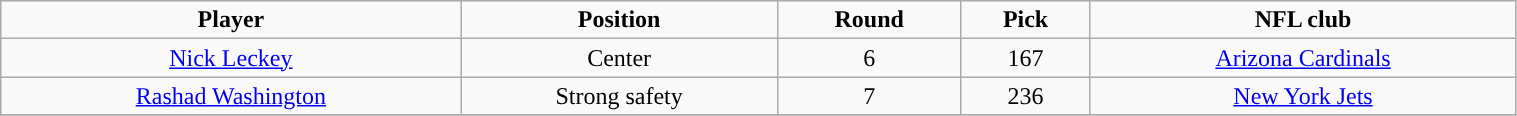<table class="wikitable" width="80%">
<tr align="center">
<td><strong>Player</strong></td>
<td><strong>Position</strong></td>
<td><strong>Round</strong></td>
<td><strong>Pick</strong></td>
<td><strong>NFL club</strong></td>
</tr>
<tr align="center" bgcolor="">
<td><a href='#'>Nick Leckey</a></td>
<td>Center</td>
<td>6</td>
<td>167</td>
<td><a href='#'>Arizona Cardinals</a></td>
</tr>
<tr align="center" bgcolor="">
<td><a href='#'>Rashad Washington</a></td>
<td>Strong safety</td>
<td>7</td>
<td>236</td>
<td><a href='#'>New York Jets</a></td>
</tr>
<tr align="center" bgcolor="">
</tr>
</table>
